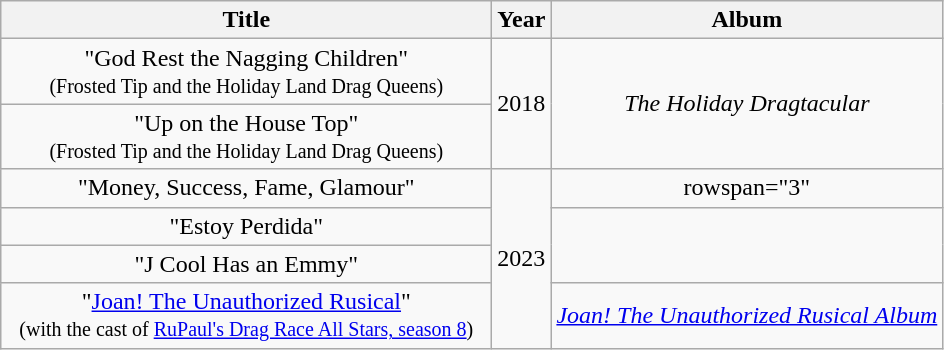<table class="wikitable plainrowheaders" style="text-align:center;">
<tr>
<th style="width:20em;">Title</th>
<th>Year</th>
<th>Album</th>
</tr>
<tr>
<td scope="row">"God Rest the Nagging Children"<br><small>(Frosted Tip and the Holiday Land Drag Queens)</small></td>
<td rowspan="2">2018</td>
<td rowspan="2"><em>The Holiday Dragtacular</em></td>
</tr>
<tr>
<td scope="row">"Up on the House Top"<br><small>(Frosted Tip and the Holiday Land Drag Queens)</small></td>
</tr>
<tr>
<td scope="row">"Money, Success, Fame, Glamour" </td>
<td rowspan="4">2023</td>
<td>rowspan="3" </td>
</tr>
<tr>
<td scope="row">"Estoy Perdida"</td>
</tr>
<tr>
<td scope="row">"J Cool Has an Emmy"</td>
</tr>
<tr>
<td scope="row">"<a href='#'>Joan! The Unauthorized Rusical</a>"<br><small>(with the cast of <a href='#'>RuPaul's Drag Race All Stars, season 8</a>)</small></td>
<td><em><a href='#'>Joan! The Unauthorized Rusical Album</a></em></td>
</tr>
</table>
